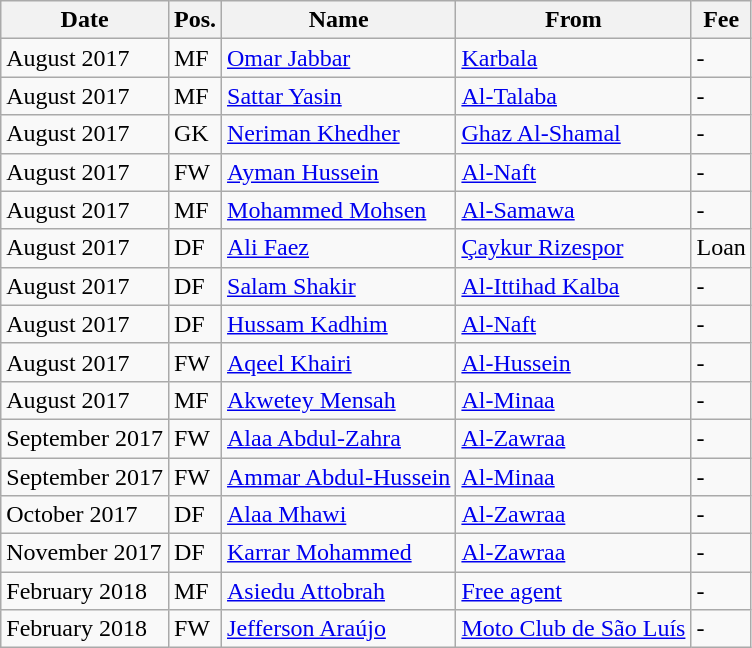<table class="wikitable">
<tr>
<th>Date</th>
<th>Pos.</th>
<th>Name</th>
<th>From</th>
<th>Fee</th>
</tr>
<tr>
<td>August 2017</td>
<td>MF</td>
<td> <a href='#'>Omar Jabbar</a></td>
<td> <a href='#'>Karbala</a></td>
<td>-</td>
</tr>
<tr>
<td>August 2017</td>
<td>MF</td>
<td> <a href='#'>Sattar Yasin</a></td>
<td> <a href='#'>Al-Talaba</a></td>
<td>-</td>
</tr>
<tr>
<td>August 2017</td>
<td>GK</td>
<td> <a href='#'>Neriman Khedher</a></td>
<td> <a href='#'>Ghaz Al-Shamal</a></td>
<td>-</td>
</tr>
<tr>
<td>August 2017</td>
<td>FW</td>
<td> <a href='#'>Ayman Hussein</a></td>
<td> <a href='#'>Al-Naft</a></td>
<td>-</td>
</tr>
<tr>
<td>August 2017</td>
<td>MF</td>
<td> <a href='#'>Mohammed Mohsen</a></td>
<td> <a href='#'>Al-Samawa</a></td>
<td>-</td>
</tr>
<tr>
<td>August 2017</td>
<td>DF</td>
<td> <a href='#'>Ali Faez</a></td>
<td> <a href='#'>Çaykur Rizespor</a></td>
<td>Loan</td>
</tr>
<tr>
<td>August 2017</td>
<td>DF</td>
<td> <a href='#'>Salam Shakir</a></td>
<td> <a href='#'>Al-Ittihad Kalba</a></td>
<td>-</td>
</tr>
<tr>
<td>August 2017</td>
<td>DF</td>
<td> <a href='#'>Hussam Kadhim</a></td>
<td> <a href='#'>Al-Naft</a></td>
<td>-</td>
</tr>
<tr>
<td>August 2017</td>
<td>FW</td>
<td> <a href='#'>Aqeel Khairi</a></td>
<td> <a href='#'>Al-Hussein</a></td>
<td>-</td>
</tr>
<tr>
<td>August 2017</td>
<td>MF</td>
<td> <a href='#'>Akwetey Mensah</a></td>
<td> <a href='#'>Al-Minaa</a></td>
<td>-</td>
</tr>
<tr>
<td>September 2017</td>
<td>FW</td>
<td> <a href='#'>Alaa Abdul-Zahra</a></td>
<td> <a href='#'>Al-Zawraa</a></td>
<td>-</td>
</tr>
<tr>
<td>September 2017</td>
<td>FW</td>
<td> <a href='#'>Ammar Abdul-Hussein</a></td>
<td> <a href='#'>Al-Minaa</a></td>
<td>-</td>
</tr>
<tr>
<td>October 2017</td>
<td>DF</td>
<td> <a href='#'>Alaa Mhawi</a></td>
<td> <a href='#'>Al-Zawraa</a></td>
<td>-</td>
</tr>
<tr>
<td>November 2017</td>
<td>DF</td>
<td> <a href='#'>Karrar Mohammed</a></td>
<td> <a href='#'>Al-Zawraa</a></td>
<td>-</td>
</tr>
<tr>
<td>February 2018</td>
<td>MF</td>
<td> <a href='#'>Asiedu Attobrah</a></td>
<td><a href='#'>Free agent</a></td>
<td>-</td>
</tr>
<tr>
<td>February 2018</td>
<td>FW</td>
<td> <a href='#'>Jefferson Araújo</a></td>
<td> <a href='#'>Moto Club de São Luís</a></td>
<td>-</td>
</tr>
</table>
